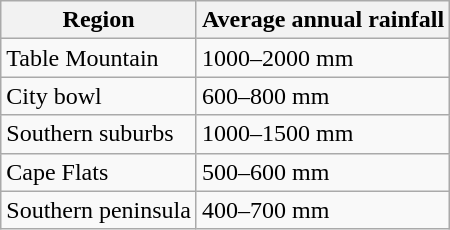<table class="wikitable">
<tr>
<th>Region</th>
<th>Average annual rainfall</th>
</tr>
<tr>
<td>Table Mountain</td>
<td>1000–2000 mm</td>
</tr>
<tr>
<td>City bowl</td>
<td>600–800 mm</td>
</tr>
<tr>
<td>Southern suburbs</td>
<td>1000–1500 mm</td>
</tr>
<tr>
<td>Cape Flats</td>
<td>500–600 mm</td>
</tr>
<tr>
<td>Southern peninsula</td>
<td>400–700 mm</td>
</tr>
</table>
